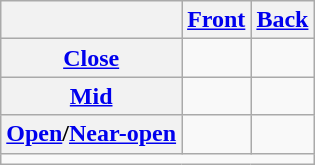<table class="wikitable" style="text-align: center;">
<tr>
<th></th>
<th><a href='#'>Front</a></th>
<th><a href='#'>Back</a></th>
</tr>
<tr>
<th><a href='#'>Close</a></th>
<td></td>
<td></td>
</tr>
<tr>
<th><a href='#'>Mid</a></th>
<td></td>
<td></td>
</tr>
<tr>
<th><a href='#'>Open</a>/<a href='#'>Near-open</a></th>
<td></td>
<td></td>
</tr>
<tr>
<td colspan= 7></td>
</tr>
</table>
